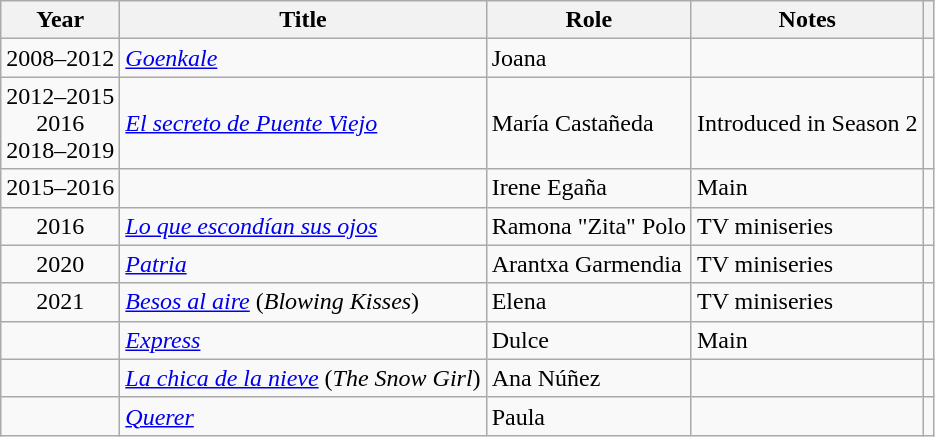<table class="wikitable sortable">
<tr>
<th>Year</th>
<th>Title</th>
<th>Role</th>
<th class="unsortable">Notes</th>
<th></th>
</tr>
<tr>
<td align = "center">2008–2012</td>
<td><em><a href='#'>Goenkale</a></em></td>
<td>Joana</td>
<td></td>
<td align = "center"></td>
</tr>
<tr>
<td align = "center">2012–2015<br>2016<br>2018–2019</td>
<td><em><a href='#'>El secreto de Puente Viejo</a></em></td>
<td>María Castañeda</td>
<td>Introduced in Season 2</td>
<td align = "center"></td>
</tr>
<tr>
<td align = "center">2015–2016</td>
<td><em></em></td>
<td>Irene Egaña</td>
<td>Main</td>
<td align = "center"></td>
</tr>
<tr>
<td align = "center">2016</td>
<td><em><a href='#'>Lo que escondían sus ojos</a></em></td>
<td>Ramona "Zita" Polo</td>
<td>TV miniseries</td>
<td align = "center"></td>
</tr>
<tr>
<td align = "center">2020</td>
<td><em><a href='#'>Patria</a></em></td>
<td>Arantxa Garmendia</td>
<td>TV miniseries</td>
<td align = "center"></td>
</tr>
<tr>
<td align = "center">2021</td>
<td><em><a href='#'>Besos al aire</a></em> (<em>Blowing Kisses</em>)</td>
<td>Elena</td>
<td>TV miniseries</td>
<td align = "center"></td>
</tr>
<tr>
<td></td>
<td><em><a href='#'>Express</a></em></td>
<td>Dulce</td>
<td>Main</td>
<td></td>
</tr>
<tr>
<td></td>
<td><em><a href='#'>La chica de la nieve</a></em> (<em>The Snow Girl</em>)</td>
<td>Ana Núñez</td>
<td></td>
<td></td>
</tr>
<tr>
<td></td>
<td><em><a href='#'>Querer</a></em></td>
<td>Paula</td>
<td></td>
<td></td>
</tr>
</table>
